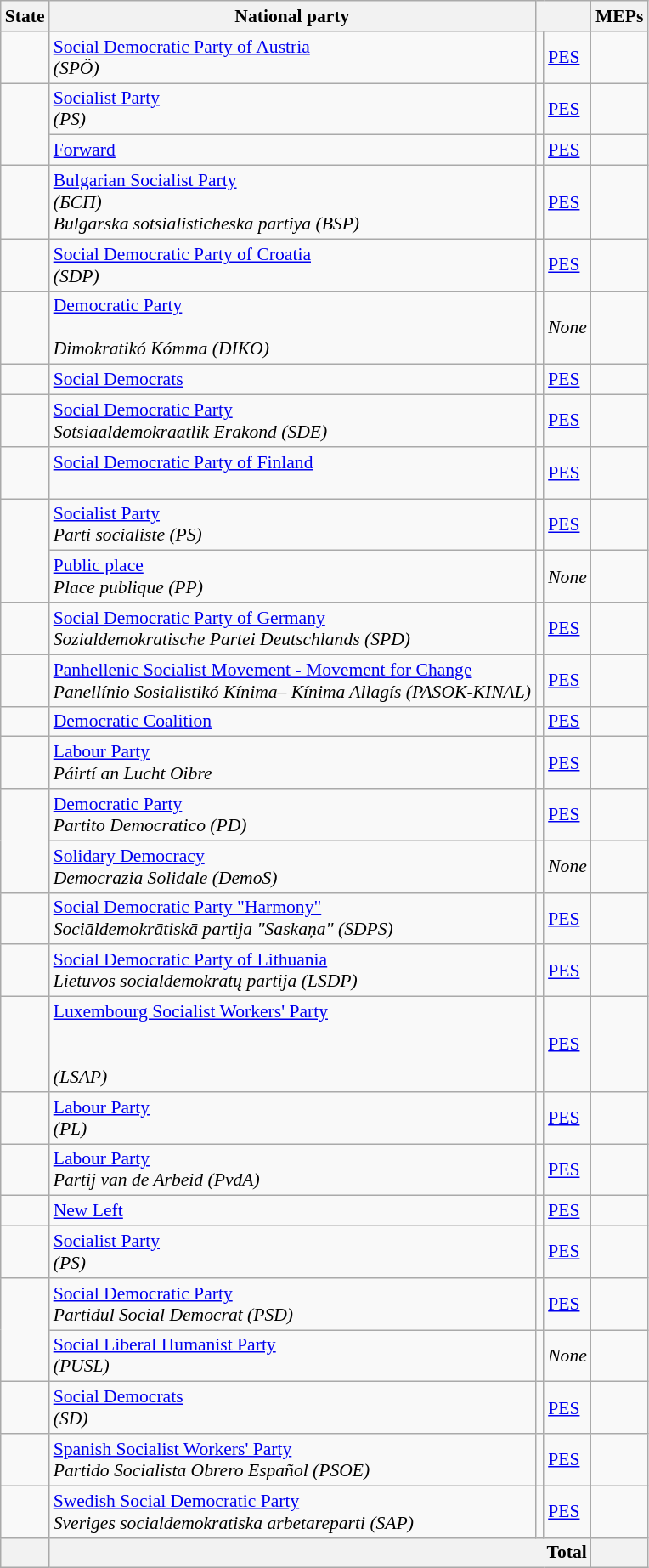<table class="wikitable sortable" style="font-size:90%">
<tr>
<th>State</th>
<th>National party</th>
<th colspan=2></th>
<th>MEPs</th>
</tr>
<tr>
<td></td>
<td><a href='#'>Social Democratic Party of Austria</a><br> <em>(SPÖ)</em></td>
<td></td>
<td><a href='#'>PES</a></td>
<td></td>
</tr>
<tr>
<td rowspan=2></td>
<td><a href='#'>Socialist Party</a><br><em> (PS)</em></td>
<td></td>
<td><a href='#'>PES</a></td>
<td></td>
</tr>
<tr>
<td><a href='#'>Forward</a><br><em></em></td>
<td></td>
<td><a href='#'>PES</a></td>
<td></td>
</tr>
<tr>
<td></td>
<td><a href='#'>Bulgarian Socialist Party</a><br> <em>(БСП)</em><br><em>Bulgarska sotsialisticheska partiya (BSP)</em></td>
<td></td>
<td><a href='#'>PES</a></td>
<td></td>
</tr>
<tr>
<td></td>
<td><a href='#'>Social Democratic Party of Croatia</a><br> <em>(SDP)</em></td>
<td></td>
<td><a href='#'>PES</a></td>
<td></td>
</tr>
<tr>
<td></td>
<td><a href='#'>Democratic Party</a><br><br><em>Dimokratikó Kómma (DIKO)</em></td>
<td></td>
<td><em>None</em></td>
<td></td>
</tr>
<tr>
<td></td>
<td><a href='#'>Social Democrats</a><br></td>
<td></td>
<td><a href='#'>PES</a></td>
<td></td>
</tr>
<tr>
<td></td>
<td><a href='#'>Social Democratic Party</a><br><em>Sotsiaaldemokraatlik Erakond (SDE)</em></td>
<td></td>
<td><a href='#'>PES</a></td>
<td></td>
</tr>
<tr>
<td></td>
<td><a href='#'>Social Democratic Party of Finland</a><br><br></td>
<td></td>
<td><a href='#'>PES</a></td>
<td></td>
</tr>
<tr>
<td rowspan=2></td>
<td><a href='#'>Socialist Party</a><br><em>Parti socialiste (PS)</em></td>
<td></td>
<td><a href='#'>PES</a></td>
<td></td>
</tr>
<tr>
<td><a href='#'>Public place</a><br><em>Place publique (PP)</em></td>
<td></td>
<td><em>None</em></td>
<td></td>
</tr>
<tr>
<td></td>
<td><a href='#'>Social Democratic Party of Germany</a><br><em>Sozialdemokratische Partei Deutschlands (SPD)</em></td>
<td></td>
<td><a href='#'>PES</a></td>
<td></td>
</tr>
<tr>
<td></td>
<td><a href='#'>Panhellenic Socialist Movement - Movement for Change</a><br><em>Panellínio Sosialistikó Kínima– Kínima Allagís (PASOK-KINAL)</em></td>
<td></td>
<td><a href='#'>PES</a></td>
<td></td>
</tr>
<tr>
<td></td>
<td><a href='#'>Democratic Coalition</a><br></td>
<td></td>
<td><a href='#'>PES</a></td>
<td></td>
</tr>
<tr>
<td></td>
<td><a href='#'>Labour Party</a><br><em>Páirtí an Lucht Oibre</em></td>
<td></td>
<td><a href='#'>PES</a></td>
<td></td>
</tr>
<tr>
<td rowspan=2></td>
<td><a href='#'>Democratic Party</a><br><em>Partito Democratico (PD)</em></td>
<td></td>
<td><a href='#'>PES</a></td>
<td></td>
</tr>
<tr>
<td><a href='#'>Solidary Democracy</a><br><em>Democrazia Solidale (DemoS)</em></td>
<td></td>
<td><em>None</em></td>
<td></td>
</tr>
<tr>
<td></td>
<td><a href='#'>Social Democratic Party "Harmony"</a><br><em>Sociāldemokrātiskā partija "Saskaņa" (SDPS)</em></td>
<td></td>
<td><a href='#'>PES</a></td>
<td></td>
</tr>
<tr>
<td></td>
<td><a href='#'>Social Democratic Party of Lithuania</a><br><em>Lietuvos socialdemokratų partija (LSDP)</em></td>
<td></td>
<td><a href='#'>PES</a></td>
<td></td>
</tr>
<tr>
<td></td>
<td><a href='#'>Luxembourg Socialist Workers' Party</a><br><br><br> <em>(LSAP)</em></td>
<td></td>
<td><a href='#'>PES</a></td>
<td></td>
</tr>
<tr>
<td></td>
<td><a href='#'>Labour Party</a><br> <em>(PL)</em></td>
<td></td>
<td><a href='#'>PES</a></td>
<td></td>
</tr>
<tr>
<td></td>
<td><a href='#'>Labour Party</a><br><em>Partij van de Arbeid (PvdA)</em></td>
<td></td>
<td><a href='#'>PES</a></td>
<td></td>
</tr>
<tr>
<td></td>
<td><a href='#'>New Left</a><br></td>
<td></td>
<td><a href='#'>PES</a></td>
<td></td>
</tr>
<tr>
<td></td>
<td><a href='#'>Socialist Party</a><br> <em>(PS)</em></td>
<td></td>
<td><a href='#'>PES</a></td>
<td></td>
</tr>
<tr>
<td rowspan=2></td>
<td><a href='#'>Social Democratic Party</a><br><em>Partidul Social Democrat (PSD)</em></td>
<td></td>
<td><a href='#'>PES</a></td>
<td></td>
</tr>
<tr>
<td><a href='#'>Social Liberal Humanist Party</a><br> <em>(PUSL)</em></td>
<td></td>
<td><em>None</em></td>
<td></td>
</tr>
<tr>
<td></td>
<td><a href='#'>Social Democrats</a><br> <em>(SD)</em></td>
<td></td>
<td><a href='#'>PES</a></td>
<td></td>
</tr>
<tr>
<td></td>
<td><a href='#'>Spanish Socialist Workers' Party</a><br><em>Partido Socialista Obrero Español (PSOE)</em></td>
<td></td>
<td><a href='#'>PES</a></td>
<td></td>
</tr>
<tr>
<td></td>
<td><a href='#'>Swedish Social Democratic Party</a><br><em>Sveriges socialdemokratiska arbetareparti (SAP)</em></td>
<td></td>
<td><a href='#'>PES</a></td>
<td></td>
</tr>
<tr>
<th style="text-align:left"></th>
<th colspan=3 style="text-align:right">Total</th>
<th></th>
</tr>
</table>
